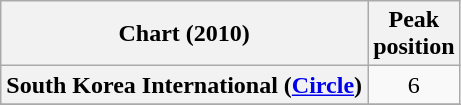<table class="wikitable sortable plainrowheaders">
<tr>
<th align="center">Chart (2010)</th>
<th align="center">Peak<br>position</th>
</tr>
<tr>
<th scope="row">South Korea International (<a href='#'>Circle</a>)</th>
<td align="center">6</td>
</tr>
<tr>
</tr>
<tr>
</tr>
<tr>
</tr>
</table>
